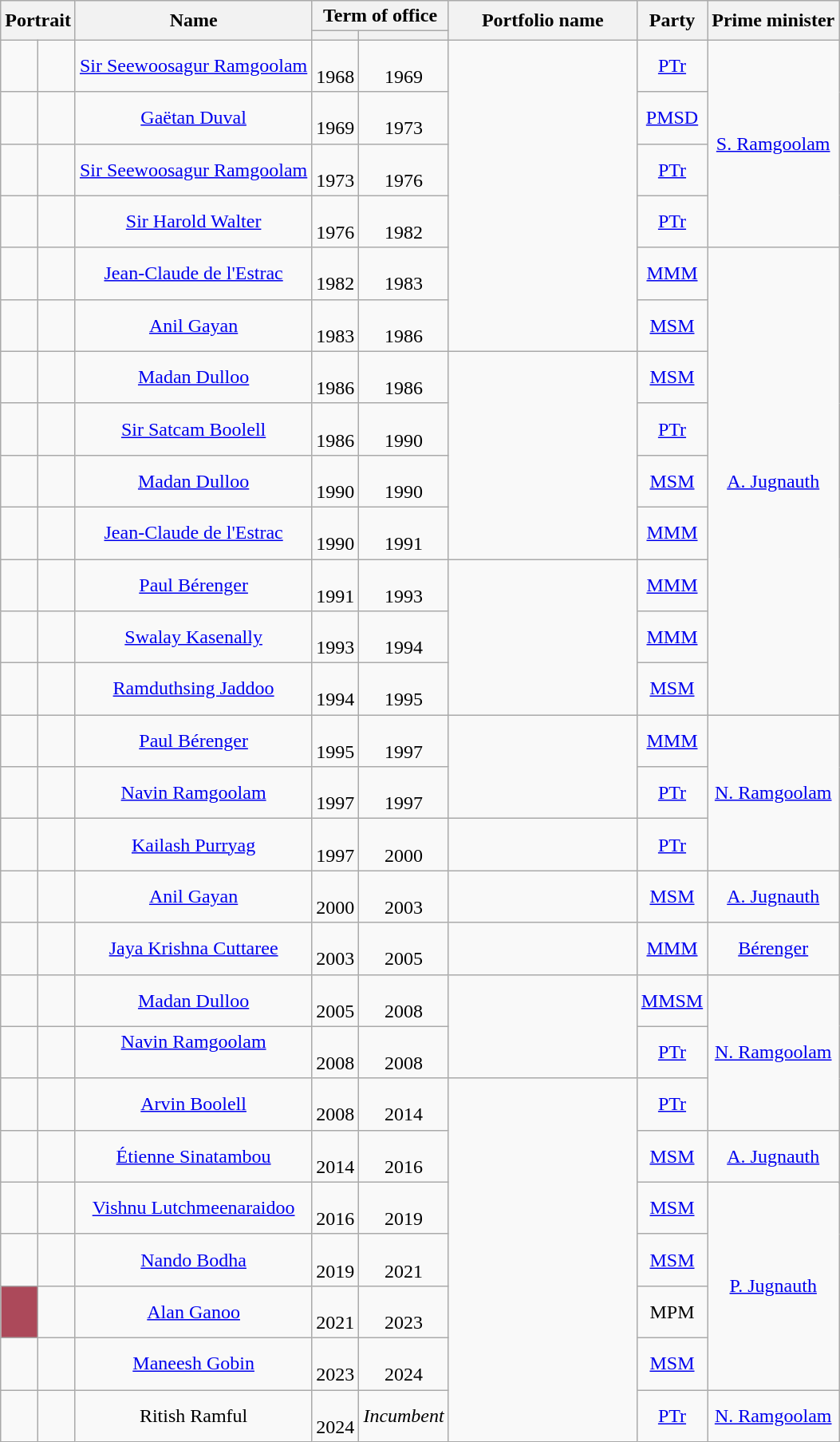<table class="wikitable" style="font-size:100%;text-align:center">
<tr>
<th rowspan="2" colspan="2">Portrait</th>
<th rowspan="2">Name</th>
<th colspan="2">Term of office</th>
<th rowspan="2" width="150">Portfolio name</th>
<th rowspan="2">Party</th>
<th rowspan="2">Prime minister</th>
</tr>
<tr>
<th></th>
<th></th>
</tr>
<tr>
<td bgcolor=></td>
<td></td>
<td><a href='#'>Sir Seewoosagur Ramgoolam</a><br></td>
<td><br>1968</td>
<td><br>1969</td>
<td rowspan=6></td>
<td><a href='#'>PTr</a></td>
<td rowspan=4><a href='#'>S. Ramgoolam</a></td>
</tr>
<tr>
<td bgcolor=></td>
<td></td>
<td><a href='#'>Gaëtan Duval</a><br></td>
<td><br>1969</td>
<td><br>1973</td>
<td><a href='#'>PMSD</a></td>
</tr>
<tr>
<td bgcolor=></td>
<td></td>
<td><a href='#'>Sir Seewoosagur Ramgoolam</a><br></td>
<td><br>1973</td>
<td><br>1976</td>
<td><a href='#'>PTr</a></td>
</tr>
<tr>
<td bgcolor=></td>
<td></td>
<td><a href='#'>Sir Harold Walter</a><br></td>
<td><br>1976</td>
<td><br>1982</td>
<td><a href='#'>PTr</a></td>
</tr>
<tr>
<td bgcolor=></td>
<td></td>
<td><a href='#'>Jean-Claude de l'Estrac</a><br></td>
<td><br>1982</td>
<td><br>1983</td>
<td><a href='#'>MMM</a></td>
<td rowspan=9><a href='#'>A. Jugnauth</a></td>
</tr>
<tr>
<td bgcolor=></td>
<td></td>
<td><a href='#'>Anil Gayan</a><br></td>
<td><br>1983</td>
<td><br>1986</td>
<td><a href='#'>MSM</a></td>
</tr>
<tr>
<td bgcolor=></td>
<td></td>
<td><a href='#'>Madan Dulloo</a><br></td>
<td><br>1986</td>
<td><br>1986</td>
<td rowspan=4></td>
<td><a href='#'>MSM</a></td>
</tr>
<tr>
<td bgcolor=></td>
<td></td>
<td><a href='#'>Sir Satcam Boolell</a><br></td>
<td><br>1986</td>
<td><br>1990</td>
<td><a href='#'>PTr</a></td>
</tr>
<tr>
<td bgcolor=></td>
<td></td>
<td><a href='#'>Madan Dulloo</a><br></td>
<td><br>1990</td>
<td><br>1990</td>
<td><a href='#'>MSM</a></td>
</tr>
<tr>
<td bgcolor=></td>
<td></td>
<td><a href='#'>Jean-Claude de l'Estrac</a><br></td>
<td><br>1990</td>
<td><br>1991</td>
<td><a href='#'>MMM</a></td>
</tr>
<tr>
<td bgcolor=></td>
<td></td>
<td><a href='#'>Paul Bérenger</a><br></td>
<td><br>1991</td>
<td><br>1993</td>
<td rowspan=3></td>
<td><a href='#'>MMM</a></td>
</tr>
<tr>
<td bgcolor=></td>
<td></td>
<td><a href='#'>Swalay Kasenally</a><br></td>
<td><br>1993</td>
<td><br>1994</td>
<td><a href='#'>MMM</a></td>
</tr>
<tr>
<td bgcolor=></td>
<td></td>
<td><a href='#'>Ramduthsing Jaddoo</a><br></td>
<td><br>1994</td>
<td><br>1995</td>
<td><a href='#'>MSM</a></td>
</tr>
<tr>
<td bgcolor=></td>
<td></td>
<td><a href='#'>Paul Bérenger</a><br></td>
<td><br>1995</td>
<td><br>1997</td>
<td rowspan=2></td>
<td><a href='#'>MMM</a></td>
<td rowspan=3><a href='#'>N. Ramgoolam</a></td>
</tr>
<tr>
<td bgcolor=></td>
<td></td>
<td><a href='#'>Navin Ramgoolam</a><br></td>
<td><br>1997</td>
<td><br>1997</td>
<td><a href='#'>PTr</a></td>
</tr>
<tr>
<td bgcolor=></td>
<td></td>
<td><a href='#'>Kailash Purryag</a><br></td>
<td><br>1997</td>
<td><br>2000</td>
<td></td>
<td><a href='#'>PTr</a></td>
</tr>
<tr>
<td bgcolor=></td>
<td></td>
<td><a href='#'>Anil Gayan</a><br></td>
<td><br>2000</td>
<td><br>2003</td>
<td></td>
<td><a href='#'>MSM</a></td>
<td><a href='#'>A. Jugnauth</a></td>
</tr>
<tr>
<td bgcolor=></td>
<td></td>
<td><a href='#'>Jaya Krishna Cuttaree</a><br></td>
<td><br>2003</td>
<td><br>2005</td>
<td></td>
<td><a href='#'>MMM</a></td>
<td><a href='#'>Bérenger</a></td>
</tr>
<tr>
<td bgcolor=></td>
<td></td>
<td><a href='#'>Madan Dulloo</a><br></td>
<td><br>2005</td>
<td><br>2008</td>
<td rowspan=2></td>
<td><a href='#'>MMSM</a></td>
<td rowspan=3><a href='#'>N. Ramgoolam</a></td>
</tr>
<tr>
<td bgcolor=></td>
<td></td>
<td><a href='#'>Navin Ramgoolam</a><br><br></td>
<td><br>2008</td>
<td><br>2008</td>
<td><a href='#'>PTr</a></td>
</tr>
<tr>
<td bgcolor=></td>
<td></td>
<td><a href='#'>Arvin Boolell</a><br></td>
<td><br>2008</td>
<td><br>2014</td>
<td rowspan=8></td>
<td><a href='#'>PTr</a></td>
</tr>
<tr>
<td bgcolor=></td>
<td></td>
<td><a href='#'>Étienne Sinatambou</a><br></td>
<td><br>2014</td>
<td><br>2016</td>
<td><a href='#'>MSM</a></td>
<td rowspan=2><a href='#'>A. Jugnauth</a></td>
</tr>
<tr>
<td rowspan=2 bgcolor=></td>
<td rowspan=2></td>
<td rowspan=2><a href='#'>Vishnu Lutchmeenaraidoo</a><br></td>
<td rowspan=2><br>2016</td>
<td rowspan=2><br>2019</td>
<td rowspan=2><a href='#'>MSM</a></td>
</tr>
<tr>
<td rowspan=4><a href='#'>P. Jugnauth</a></td>
</tr>
<tr>
<td bgcolor=></td>
<td></td>
<td><a href='#'>Nando Bodha</a><br></td>
<td><br>2019</td>
<td><br>2021</td>
<td><a href='#'>MSM</a></td>
</tr>
<tr>
<td bgcolor=#ac495a></td>
<td></td>
<td><a href='#'>Alan Ganoo</a><br></td>
<td><br>2021</td>
<td><br>2023</td>
<td>MPM</td>
</tr>
<tr>
<td bgcolor=></td>
<td></td>
<td><a href='#'>Maneesh Gobin</a><br></td>
<td><br>2023</td>
<td><br>2024</td>
<td><a href='#'>MSM</a></td>
</tr>
<tr>
<td bgcolor=></td>
<td></td>
<td>Ritish Ramful</td>
<td><br>2024</td>
<td><em>Incumbent</em></td>
<td><a href='#'>PTr</a></td>
<td><a href='#'>N. Ramgoolam</a></td>
</tr>
</table>
